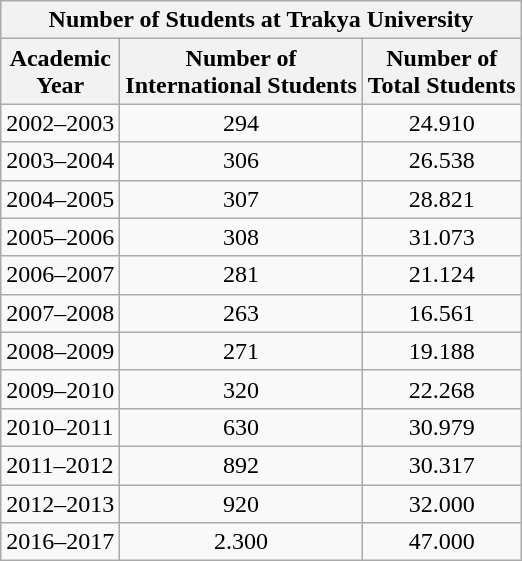<table class="wikitable" style="text-align: center">
<tr>
<th colspan="3" align="center">Number of Students at Trakya University</th>
</tr>
<tr>
<th align="center">Academic<br>Year</th>
<th align="center">Number of<br>International Students</th>
<th align="center">Number of<br>Total Students</th>
</tr>
<tr>
<td align="left">2002–2003</td>
<td>294</td>
<td>24.910</td>
</tr>
<tr>
<td align="left">2003–2004</td>
<td>306</td>
<td>26.538</td>
</tr>
<tr>
<td align="left">2004–2005</td>
<td>307</td>
<td>28.821</td>
</tr>
<tr>
<td align="left">2005–2006</td>
<td>308</td>
<td>31.073</td>
</tr>
<tr>
<td align="left">2006–2007</td>
<td>281</td>
<td>21.124</td>
</tr>
<tr>
<td align="left">2007–2008</td>
<td>263</td>
<td>16.561</td>
</tr>
<tr>
<td align="left">2008–2009</td>
<td>271</td>
<td>19.188</td>
</tr>
<tr>
<td align="left">2009–2010</td>
<td>320</td>
<td>22.268</td>
</tr>
<tr>
<td align="left">2010–2011</td>
<td>630</td>
<td>30.979</td>
</tr>
<tr>
<td align="left">2011–2012</td>
<td>892</td>
<td>30.317</td>
</tr>
<tr>
<td align="left">2012–2013</td>
<td>920</td>
<td>32.000</td>
</tr>
<tr>
<td align="left">2016–2017</td>
<td>2.300</td>
<td>47.000</td>
</tr>
</table>
